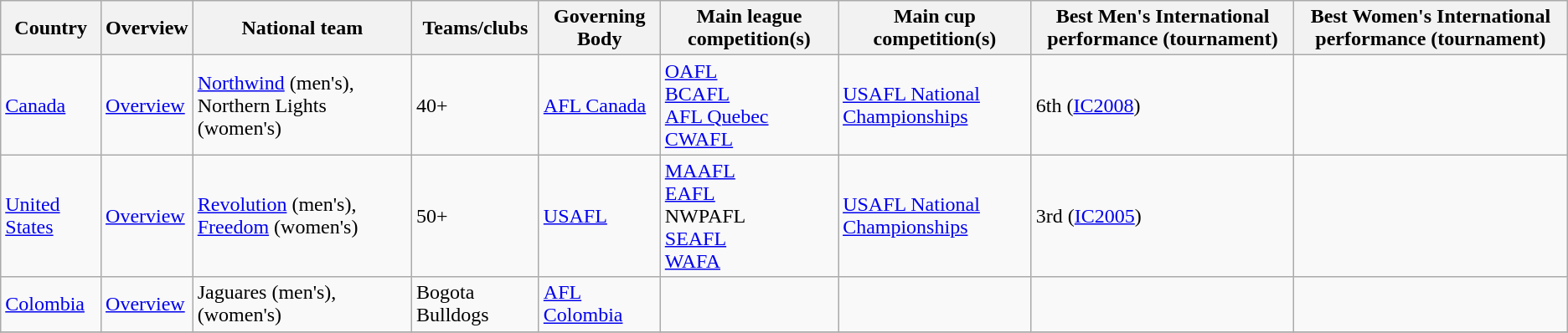<table class="wikitable">
<tr>
<th>Country</th>
<th>Overview</th>
<th>National team</th>
<th>Teams/clubs</th>
<th>Governing Body</th>
<th>Main league competition(s)</th>
<th>Main cup competition(s)</th>
<th>Best Men's International performance (tournament)</th>
<th>Best Women's International performance (tournament)</th>
</tr>
<tr>
<td> <a href='#'>Canada</a></td>
<td><a href='#'>Overview</a></td>
<td><a href='#'>Northwind</a> (men's), Northern Lights (women's)</td>
<td>40+</td>
<td><a href='#'>AFL Canada</a></td>
<td><a href='#'>OAFL</a><br><a href='#'>BCAFL</a><br><a href='#'>AFL Quebec</a><br><a href='#'>CWAFL</a></td>
<td><a href='#'>USAFL National Championships</a></td>
<td>6th (<a href='#'>IC2008</a>)</td>
<td></td>
</tr>
<tr>
<td> <a href='#'>United States</a></td>
<td><a href='#'>Overview</a></td>
<td><a href='#'>Revolution</a> (men's), <a href='#'>Freedom</a> (women's)</td>
<td>50+</td>
<td><a href='#'>USAFL</a></td>
<td><a href='#'>MAAFL</a><br><a href='#'>EAFL</a><br>NWPAFL<br><a href='#'>SEAFL</a><br><a href='#'>WAFA</a></td>
<td><a href='#'>USAFL National Championships</a></td>
<td>3rd (<a href='#'>IC2005</a>)</td>
<td></td>
</tr>
<tr>
<td> <a href='#'>Colombia</a></td>
<td><a href='#'>Overview</a></td>
<td>Jaguares (men's), (women's)</td>
<td>Bogota Bulldogs</td>
<td><a href='#'>AFL Colombia</a></td>
<td></td>
<td></td>
<td></td>
<td></td>
</tr>
<tr>
</tr>
</table>
